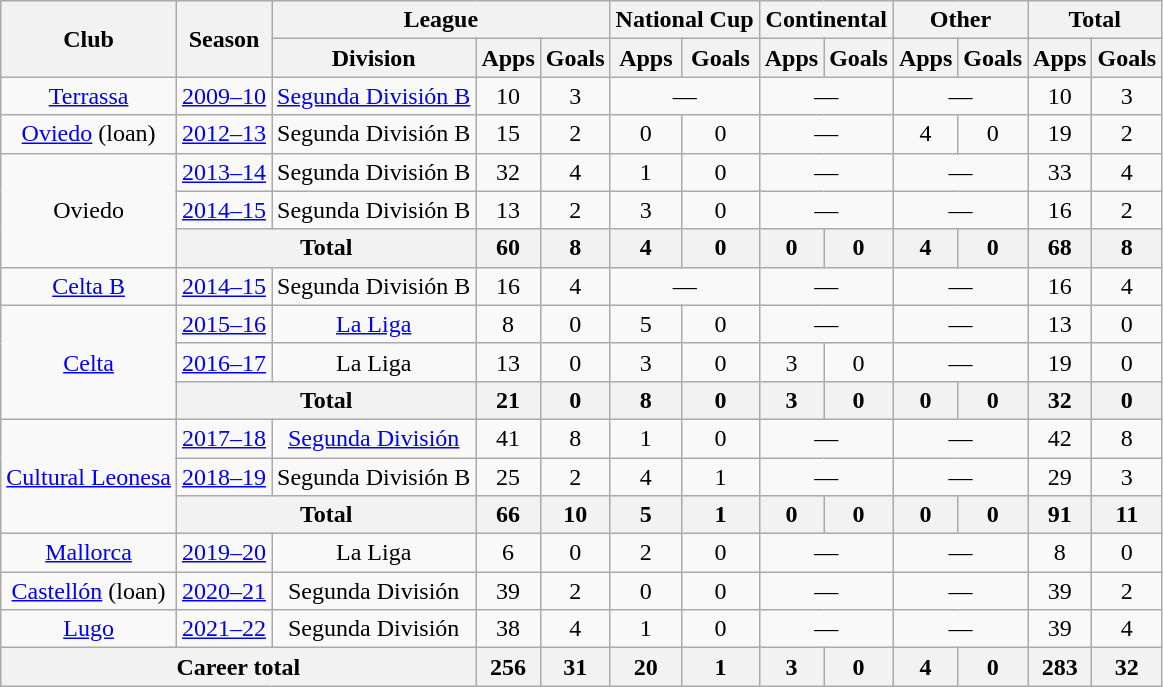<table class="wikitable" style="text-align:center">
<tr>
<th rowspan="2">Club</th>
<th rowspan="2">Season</th>
<th colspan="3">League</th>
<th colspan="2">National Cup</th>
<th colspan="2">Continental</th>
<th colspan="2">Other</th>
<th colspan="2">Total</th>
</tr>
<tr>
<th>Division</th>
<th>Apps</th>
<th>Goals</th>
<th>Apps</th>
<th>Goals</th>
<th>Apps</th>
<th>Goals</th>
<th>Apps</th>
<th>Goals</th>
<th>Apps</th>
<th>Goals</th>
</tr>
<tr>
<td><a href='#'>Terrassa</a></td>
<td><a href='#'>2009–10</a></td>
<td><a href='#'>Segunda División B</a></td>
<td>10</td>
<td>3</td>
<td colspan="2">—</td>
<td colspan="2">—</td>
<td colspan="2">—</td>
<td>10</td>
<td>3</td>
</tr>
<tr>
<td><a href='#'>Oviedo</a> (loan)</td>
<td><a href='#'>2012–13</a></td>
<td>Segunda División B</td>
<td>15</td>
<td>2</td>
<td>0</td>
<td>0</td>
<td colspan="2">—</td>
<td>4</td>
<td>0</td>
<td>19</td>
<td>2</td>
</tr>
<tr>
<td rowspan="3">Oviedo</td>
<td><a href='#'>2013–14</a></td>
<td>Segunda División B</td>
<td>32</td>
<td>4</td>
<td>1</td>
<td>0</td>
<td colspan="2">—</td>
<td colspan="2">—</td>
<td>33</td>
<td>4</td>
</tr>
<tr>
<td><a href='#'>2014–15</a></td>
<td>Segunda División B</td>
<td>13</td>
<td>2</td>
<td>3</td>
<td>0</td>
<td colspan="2">—</td>
<td colspan="2">—</td>
<td>16</td>
<td>2</td>
</tr>
<tr>
<th colspan="2">Total</th>
<th>60</th>
<th>8</th>
<th>4</th>
<th>0</th>
<th>0</th>
<th>0</th>
<th>4</th>
<th>0</th>
<th>68</th>
<th>8</th>
</tr>
<tr>
<td><a href='#'>Celta B</a></td>
<td><a href='#'>2014–15</a></td>
<td>Segunda División B</td>
<td>16</td>
<td>4</td>
<td colspan="2">—</td>
<td colspan="2">—</td>
<td colspan="2">—</td>
<td>16</td>
<td>4</td>
</tr>
<tr>
<td rowspan="3"><a href='#'>Celta</a></td>
<td><a href='#'>2015–16</a></td>
<td><a href='#'>La Liga</a></td>
<td>8</td>
<td>0</td>
<td>5</td>
<td>0</td>
<td colspan="2">—</td>
<td colspan="2">—</td>
<td>13</td>
<td>0</td>
</tr>
<tr>
<td><a href='#'>2016–17</a></td>
<td>La Liga</td>
<td>13</td>
<td>0</td>
<td>3</td>
<td>0</td>
<td>3</td>
<td>0</td>
<td colspan="2">—</td>
<td>19</td>
<td>0</td>
</tr>
<tr>
<th colspan="2">Total</th>
<th>21</th>
<th>0</th>
<th>8</th>
<th>0</th>
<th>3</th>
<th>0</th>
<th>0</th>
<th>0</th>
<th>32</th>
<th>0</th>
</tr>
<tr>
<td rowspan="3"><a href='#'>Cultural Leonesa</a></td>
<td><a href='#'>2017–18</a></td>
<td><a href='#'>Segunda División</a></td>
<td>41</td>
<td>8</td>
<td>1</td>
<td>0</td>
<td colspan="2">—</td>
<td colspan="2">—</td>
<td>42</td>
<td>8</td>
</tr>
<tr>
<td><a href='#'>2018–19</a></td>
<td>Segunda División B</td>
<td>25</td>
<td>2</td>
<td>4</td>
<td>1</td>
<td colspan="2">—</td>
<td colspan="2">—</td>
<td>29</td>
<td>3</td>
</tr>
<tr>
<th colspan="2">Total</th>
<th>66</th>
<th>10</th>
<th>5</th>
<th>1</th>
<th>0</th>
<th>0</th>
<th>0</th>
<th>0</th>
<th>91</th>
<th>11</th>
</tr>
<tr>
<td><a href='#'>Mallorca</a></td>
<td><a href='#'>2019–20</a></td>
<td>La Liga</td>
<td>6</td>
<td>0</td>
<td>2</td>
<td>0</td>
<td colspan="2">—</td>
<td colspan="2">—</td>
<td>8</td>
<td>0</td>
</tr>
<tr>
<td><a href='#'>Castellón</a> (loan)</td>
<td><a href='#'>2020–21</a></td>
<td>Segunda División</td>
<td>39</td>
<td>2</td>
<td>0</td>
<td>0</td>
<td colspan="2">—</td>
<td colspan="2">—</td>
<td>39</td>
<td>2</td>
</tr>
<tr>
<td><a href='#'>Lugo</a></td>
<td><a href='#'>2021–22</a></td>
<td>Segunda División</td>
<td>38</td>
<td>4</td>
<td>1</td>
<td>0</td>
<td colspan="2">—</td>
<td colspan="2">—</td>
<td>39</td>
<td>4</td>
</tr>
<tr>
<th colspan="3">Career total</th>
<th>256</th>
<th>31</th>
<th>20</th>
<th>1</th>
<th>3</th>
<th>0</th>
<th>4</th>
<th>0</th>
<th>283</th>
<th>32</th>
</tr>
</table>
